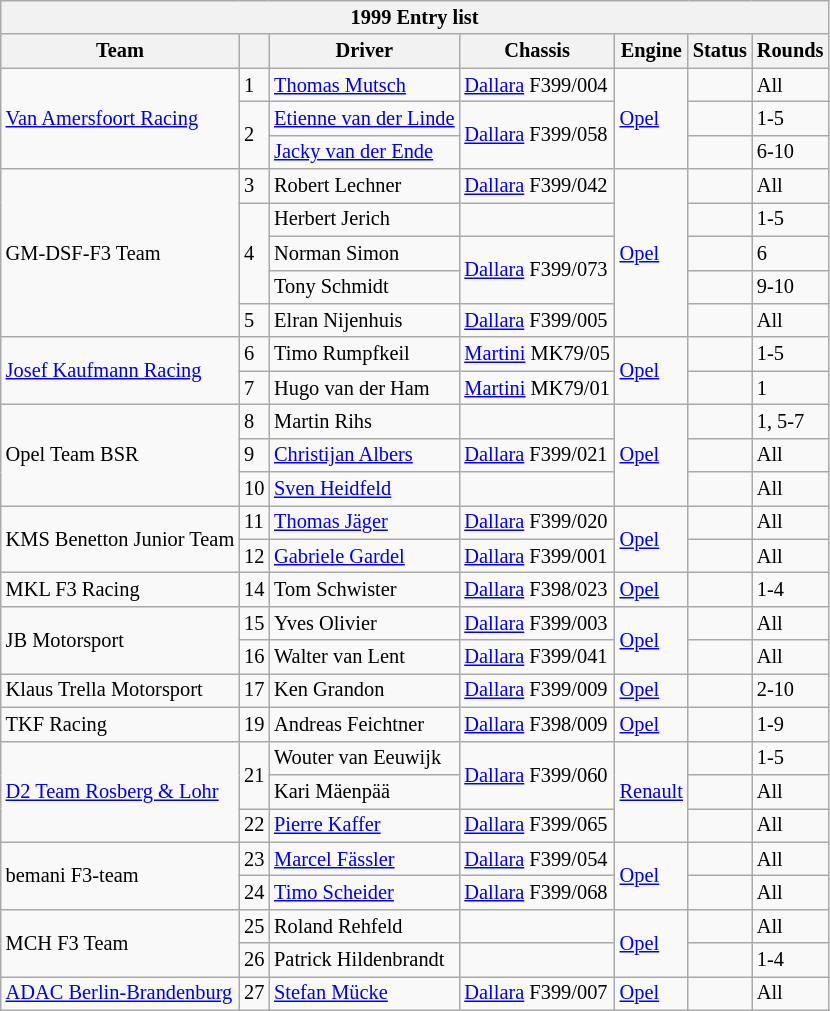<table class="wikitable" style="font-size: 85%;">
<tr>
<th colspan=7>1999 Entry list</th>
</tr>
<tr>
<th>Team</th>
<th></th>
<th>Driver</th>
<th>Chassis</th>
<th>Engine</th>
<th>Status</th>
<th>Rounds</th>
</tr>
<tr>
<td rowspan=3> <a href='#'>Van Amersfoort Racing</a></td>
<td>1</td>
<td> <a href='#'>Thomas Mutsch</a></td>
<td><a href='#'>Dallara</a> F399/004</td>
<td rowspan=3><a href='#'>Opel</a></td>
<td></td>
<td>All</td>
</tr>
<tr>
<td rowspan=2>2</td>
<td> <a href='#'>Etienne van der Linde</a></td>
<td rowspan=2><a href='#'>Dallara</a> F399/058</td>
<td align=center></td>
<td>1-5</td>
</tr>
<tr>
<td> <a href='#'>Jacky van der Ende</a></td>
<td align=center></td>
<td>6-10</td>
</tr>
<tr>
<td rowspan=5> GM-DSF-F3 Team</td>
<td>3</td>
<td> Robert Lechner</td>
<td><a href='#'>Dallara</a> F399/042</td>
<td rowspan=5><a href='#'>Opel</a></td>
<td></td>
<td>All</td>
</tr>
<tr>
<td rowspan=3>4</td>
<td> Herbert Jerich</td>
<td></td>
<td align=center></td>
<td>1-5</td>
</tr>
<tr>
<td> Norman Simon</td>
<td rowspan=2><a href='#'>Dallara</a> F399/073</td>
<td></td>
<td>6</td>
</tr>
<tr>
<td> Tony Schmidt</td>
<td align=center></td>
<td>9-10</td>
</tr>
<tr>
<td>5</td>
<td> Elran Nijenhuis</td>
<td><a href='#'>Dallara</a> F399/005</td>
<td align=center></td>
<td>All</td>
</tr>
<tr>
<td rowspan=2> <a href='#'>Josef Kaufmann Racing</a></td>
<td>6</td>
<td> Timo Rumpfkeil</td>
<td><a href='#'>Martini</a> MK79/05</td>
<td rowspan=2><a href='#'>Opel</a></td>
<td></td>
<td>1-5</td>
</tr>
<tr>
<td>7</td>
<td> Hugo van der Ham</td>
<td><a href='#'>Martini</a> MK79/01</td>
<td align=center></td>
<td>1</td>
</tr>
<tr>
<td rowspan=3> Opel Team BSR</td>
<td>8</td>
<td> Martin Rihs</td>
<td></td>
<td rowspan=3><a href='#'>Opel</a></td>
<td></td>
<td>1, 5-7</td>
</tr>
<tr>
<td>9</td>
<td> <a href='#'>Christijan Albers</a></td>
<td><a href='#'>Dallara</a> F399/021</td>
<td></td>
<td>All</td>
</tr>
<tr>
<td>10</td>
<td> <a href='#'>Sven Heidfeld</a></td>
<td></td>
<td align=center></td>
<td>All</td>
</tr>
<tr>
<td rowspan=2> KMS Benetton Junior Team</td>
<td>11</td>
<td> <a href='#'>Thomas Jäger</a></td>
<td><a href='#'>Dallara</a> F399/020</td>
<td rowspan=2><a href='#'>Opel</a></td>
<td></td>
<td>All</td>
</tr>
<tr>
<td>12</td>
<td> <a href='#'>Gabriele Gardel</a></td>
<td><a href='#'>Dallara</a> F399/001</td>
<td></td>
<td>All</td>
</tr>
<tr>
<td> MKL F3 Racing</td>
<td>14</td>
<td> Tom Schwister</td>
<td><a href='#'>Dallara</a> F398/023</td>
<td><a href='#'>Opel</a></td>
<td></td>
<td>1-4</td>
</tr>
<tr>
<td rowspan=2> JB Motorsport</td>
<td>15</td>
<td> Yves Olivier</td>
<td><a href='#'>Dallara</a> F399/003</td>
<td rowspan=2><a href='#'>Opel</a></td>
<td></td>
<td>All</td>
</tr>
<tr>
<td>16</td>
<td> Walter van Lent</td>
<td><a href='#'>Dallara</a> F399/041</td>
<td align=center></td>
<td>All</td>
</tr>
<tr>
<td> Klaus Trella Motorsport</td>
<td>17</td>
<td> Ken Grandon</td>
<td><a href='#'>Dallara</a> F399/009</td>
<td><a href='#'>Opel</a></td>
<td align=center></td>
<td>2-10</td>
</tr>
<tr>
<td> TKF Racing</td>
<td>19</td>
<td> Andreas Feichtner</td>
<td><a href='#'>Dallara</a> F398/009</td>
<td><a href='#'>Opel</a></td>
<td align=center></td>
<td>1-9</td>
</tr>
<tr>
<td rowspan=3> <a href='#'>D2 Team Rosberg & Lohr</a></td>
<td rowspan=2>21</td>
<td> Wouter van Eeuwijk</td>
<td rowspan=2><a href='#'>Dallara</a> F399/060</td>
<td rowspan=3><a href='#'>Renault</a></td>
<td></td>
<td>1-5</td>
</tr>
<tr>
<td> Kari Mäenpää</td>
<td align=center></td>
<td>All</td>
</tr>
<tr>
<td>22</td>
<td> <a href='#'>Pierre Kaffer</a></td>
<td><a href='#'>Dallara</a> F399/065</td>
<td></td>
<td>All</td>
</tr>
<tr>
<td rowspan=2> bemani F3-team</td>
<td>23</td>
<td> <a href='#'>Marcel Fässler</a></td>
<td><a href='#'>Dallara</a> F399/054</td>
<td rowspan=2><a href='#'>Opel</a></td>
<td></td>
<td>All</td>
</tr>
<tr>
<td>24</td>
<td> <a href='#'>Timo Scheider</a></td>
<td><a href='#'>Dallara</a> F399/068</td>
<td></td>
<td>All</td>
</tr>
<tr>
<td rowspan=2> MCH F3 Team</td>
<td>25</td>
<td> Roland Rehfeld</td>
<td></td>
<td rowspan=2><a href='#'>Opel</a></td>
<td align=center></td>
<td>All</td>
</tr>
<tr>
<td>26</td>
<td> Patrick Hildenbrandt</td>
<td></td>
<td align=center></td>
<td>1-4</td>
</tr>
<tr>
<td> <a href='#'>ADAC Berlin-Brandenburg</a></td>
<td>27</td>
<td> <a href='#'>Stefan Mücke</a></td>
<td><a href='#'>Dallara</a> F399/007</td>
<td><a href='#'>Opel</a></td>
<td align=center></td>
<td>All</td>
</tr>
</table>
